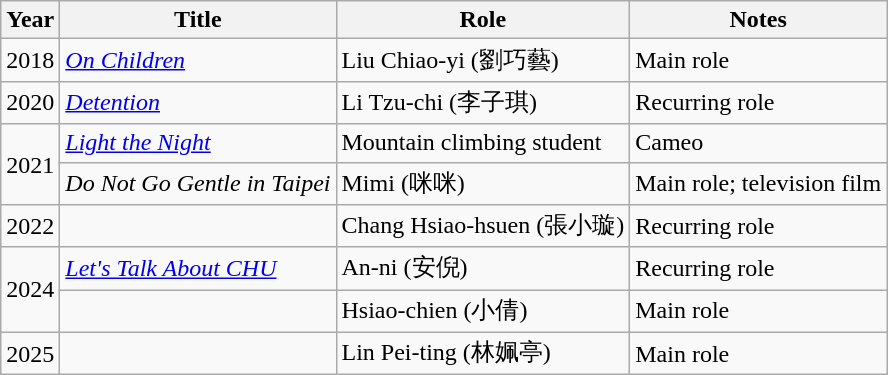<table class="wikitable">
<tr>
<th>Year</th>
<th>Title</th>
<th>Role</th>
<th>Notes</th>
</tr>
<tr>
<td>2018</td>
<td><em><a href='#'>On Children</a></em></td>
<td>Liu Chiao-yi (劉巧藝)</td>
<td>Main role</td>
</tr>
<tr>
<td>2020</td>
<td><em><a href='#'>Detention</a></em></td>
<td>Li Tzu-chi (李子琪)</td>
<td>Recurring role</td>
</tr>
<tr>
<td rowspan="2">2021</td>
<td><em><a href='#'>Light the Night</a></em></td>
<td>Mountain climbing student</td>
<td>Cameo</td>
</tr>
<tr>
<td><em>Do Not Go Gentle in Taipei</em></td>
<td>Mimi (咪咪)</td>
<td>Main role; television film</td>
</tr>
<tr>
<td>2022</td>
<td><em></em></td>
<td>Chang Hsiao-hsuen (張小璇)</td>
<td>Recurring role</td>
</tr>
<tr>
<td rowspan="2">2024</td>
<td><em><a href='#'>Let's Talk About CHU</a></em></td>
<td>An-ni (安倪)</td>
<td>Recurring role</td>
</tr>
<tr>
<td><em></em></td>
<td>Hsiao-chien (小倩)</td>
<td>Main role</td>
</tr>
<tr>
<td>2025</td>
<td><em></em></td>
<td>Lin Pei-ting (林姵亭)</td>
<td>Main role</td>
</tr>
</table>
